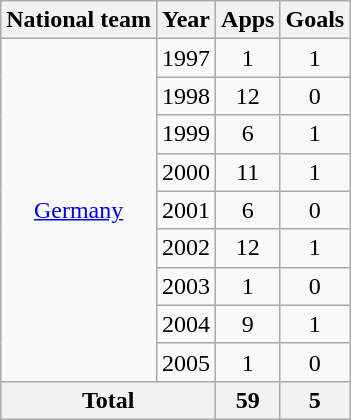<table class="wikitable" style="text-align:center">
<tr>
<th>National team</th>
<th>Year</th>
<th>Apps</th>
<th>Goals</th>
</tr>
<tr>
<td rowspan="9"><a href='#'>Germany</a></td>
<td>1997</td>
<td>1</td>
<td>1</td>
</tr>
<tr>
<td>1998</td>
<td>12</td>
<td>0</td>
</tr>
<tr>
<td>1999</td>
<td>6</td>
<td>1</td>
</tr>
<tr>
<td>2000</td>
<td>11</td>
<td>1</td>
</tr>
<tr>
<td>2001</td>
<td>6</td>
<td>0</td>
</tr>
<tr>
<td>2002</td>
<td>12</td>
<td>1</td>
</tr>
<tr>
<td>2003</td>
<td>1</td>
<td>0</td>
</tr>
<tr>
<td>2004</td>
<td>9</td>
<td>1</td>
</tr>
<tr>
<td>2005</td>
<td>1</td>
<td>0</td>
</tr>
<tr>
<th colspan="2">Total</th>
<th>59</th>
<th>5</th>
</tr>
</table>
